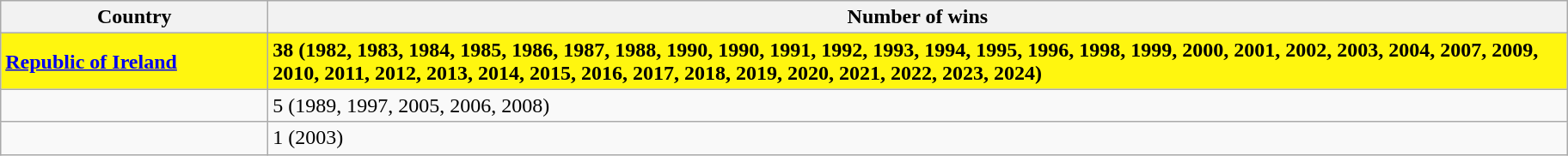<table class="wikitable">
<tr>
<th>Country</th>
<th>Number of wins</th>
</tr>
<tr bgcolor=#FFF60F>
<td width="200px"> <strong><a href='#'>Republic of Ireland</a></strong></td>
<td width="1000px"><strong>38 (1982, 1983, 1984, 1985, 1986, 1987, 1988, 1990, 1990, 1991, 1992, 1993, 1994, 1995, 1996, 1998, 1999, 2000, 2001, 2002, 2003, 2004, 2007, 2009, 2010, 2011, 2012, 2013, 2014, 2015, 2016, 2017, 2018, 2019, 2020, 2021, 2022, 2023, 2024)</strong></td>
</tr>
<tr>
<td></td>
<td>5 (1989, 1997, 2005, 2006, 2008)</td>
</tr>
<tr>
<td></td>
<td>1 (2003)</td>
</tr>
</table>
